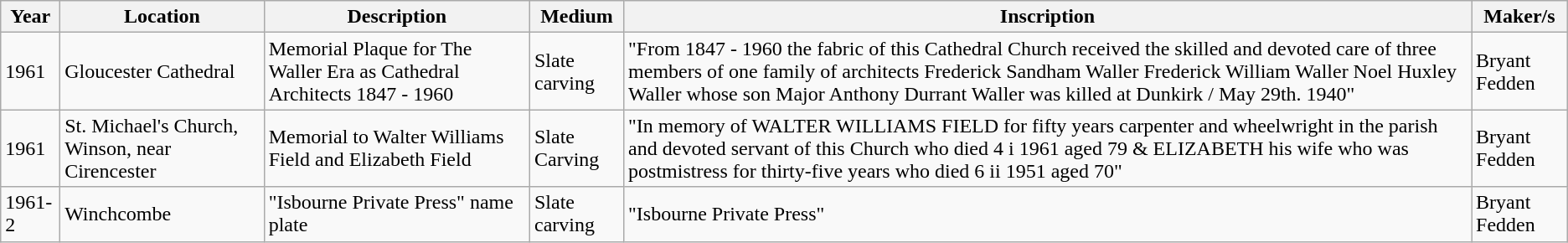<table class="wikitable">
<tr>
<th>Year</th>
<th>Location</th>
<th>Description</th>
<th>Medium</th>
<th>Inscription</th>
<th>Maker/s</th>
</tr>
<tr>
<td>1961</td>
<td>Gloucester Cathedral</td>
<td>Memorial Plaque for The Waller Era as Cathedral Architects 1847 - 1960</td>
<td>Slate carving</td>
<td>"From 1847 - 1960 the fabric of this Cathedral Church received the skilled and devoted care of three members of one family of architects Frederick Sandham Waller Frederick William Waller Noel Huxley Waller whose son Major Anthony Durrant Waller was killed at Dunkirk / May 29th. 1940"</td>
<td>Bryant Fedden</td>
</tr>
<tr>
<td>1961</td>
<td>St. Michael's Church, Winson, near Cirencester</td>
<td>Memorial to Walter Williams Field and Elizabeth Field</td>
<td>Slate Carving</td>
<td>"In memory of WALTER WILLIAMS FIELD for fifty years carpenter and wheelwright in the parish and devoted servant of this Church who died 4 i 1961 aged 79 & ELIZABETH his wife who was postmistress for thirty-five years who died 6 ii 1951 aged 70"</td>
<td>Bryant Fedden</td>
</tr>
<tr>
<td>1961-2</td>
<td>Winchcombe</td>
<td>"Isbourne Private Press" name plate</td>
<td>Slate carving</td>
<td>"Isbourne Private Press"</td>
<td>Bryant Fedden</td>
</tr>
</table>
